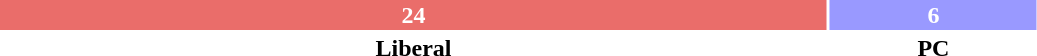<table style="width:55%; text-align:center;">
<tr style="color:white;">
<td style="background:#EA6D6A; width:80.00%;"><strong>24</strong></td>
<td style="background:#9999FF; width:20.00%;"><strong>6</strong></td>
</tr>
<tr>
<td><span><strong>Liberal</strong></span></td>
<td><span><strong>PC</strong></span></td>
</tr>
</table>
